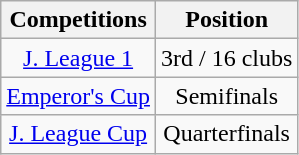<table class="wikitable" style="text-align:center;">
<tr>
<th>Competitions</th>
<th>Position</th>
</tr>
<tr>
<td><a href='#'>J. League 1</a></td>
<td>3rd / 16 clubs</td>
</tr>
<tr>
<td><a href='#'>Emperor's Cup</a></td>
<td>Semifinals</td>
</tr>
<tr>
<td><a href='#'>J. League Cup</a></td>
<td>Quarterfinals</td>
</tr>
</table>
